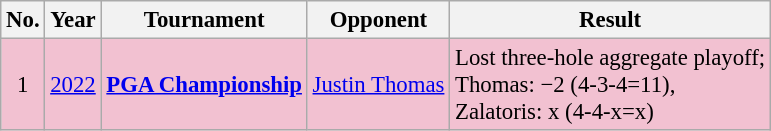<table class="wikitable" style="font-size:95%;">
<tr>
<th>No.</th>
<th>Year</th>
<th>Tournament</th>
<th>Opponent</th>
<th>Result</th>
</tr>
<tr style="background:#F2C1D1;">
<td align=center>1</td>
<td><a href='#'>2022</a></td>
<td><strong><a href='#'>PGA Championship</a></strong></td>
<td> <a href='#'>Justin Thomas</a></td>
<td>Lost three-hole aggregate playoff;<br>Thomas: −2 (4-3-4=11),<br>Zalatoris: x (4-4-x=x)</td>
</tr>
</table>
